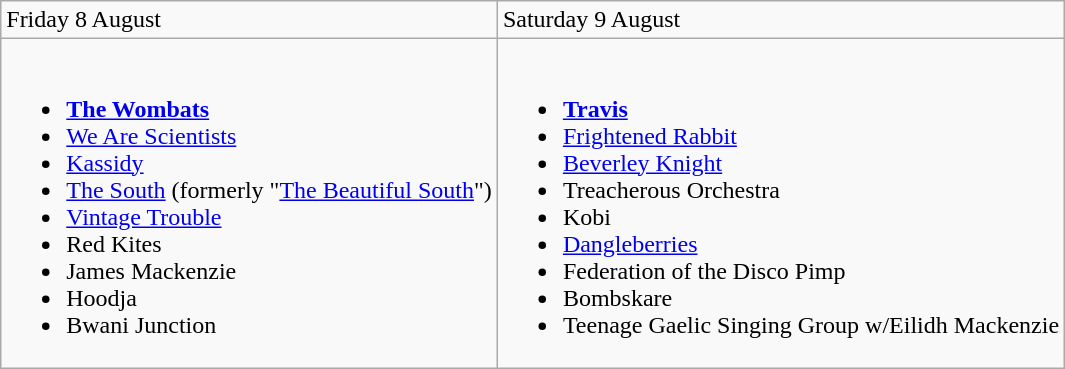<table class="wikitable">
<tr>
<td>Friday 8 August</td>
<td>Saturday 9 August</td>
</tr>
<tr valign="top">
<td><br><ul><li><strong><a href='#'>The Wombats</a></strong></li><li><a href='#'>We Are Scientists</a></li><li><a href='#'>Kassidy</a></li><li><a href='#'>The South</a> (formerly "<a href='#'>The Beautiful South</a>")</li><li><a href='#'>Vintage Trouble</a></li><li>Red Kites</li><li>James Mackenzie</li><li>Hoodja</li><li>Bwani Junction</li></ul></td>
<td><br><ul><li><strong><a href='#'>Travis</a></strong></li><li><a href='#'>Frightened Rabbit</a></li><li><a href='#'>Beverley Knight</a></li><li>Treacherous Orchestra</li><li>Kobi</li><li><a href='#'>Dangleberries</a></li><li>Federation of the Disco Pimp</li><li>Bombskare</li><li>Teenage Gaelic Singing Group w/Eilidh Mackenzie</li></ul></td>
</tr>
</table>
